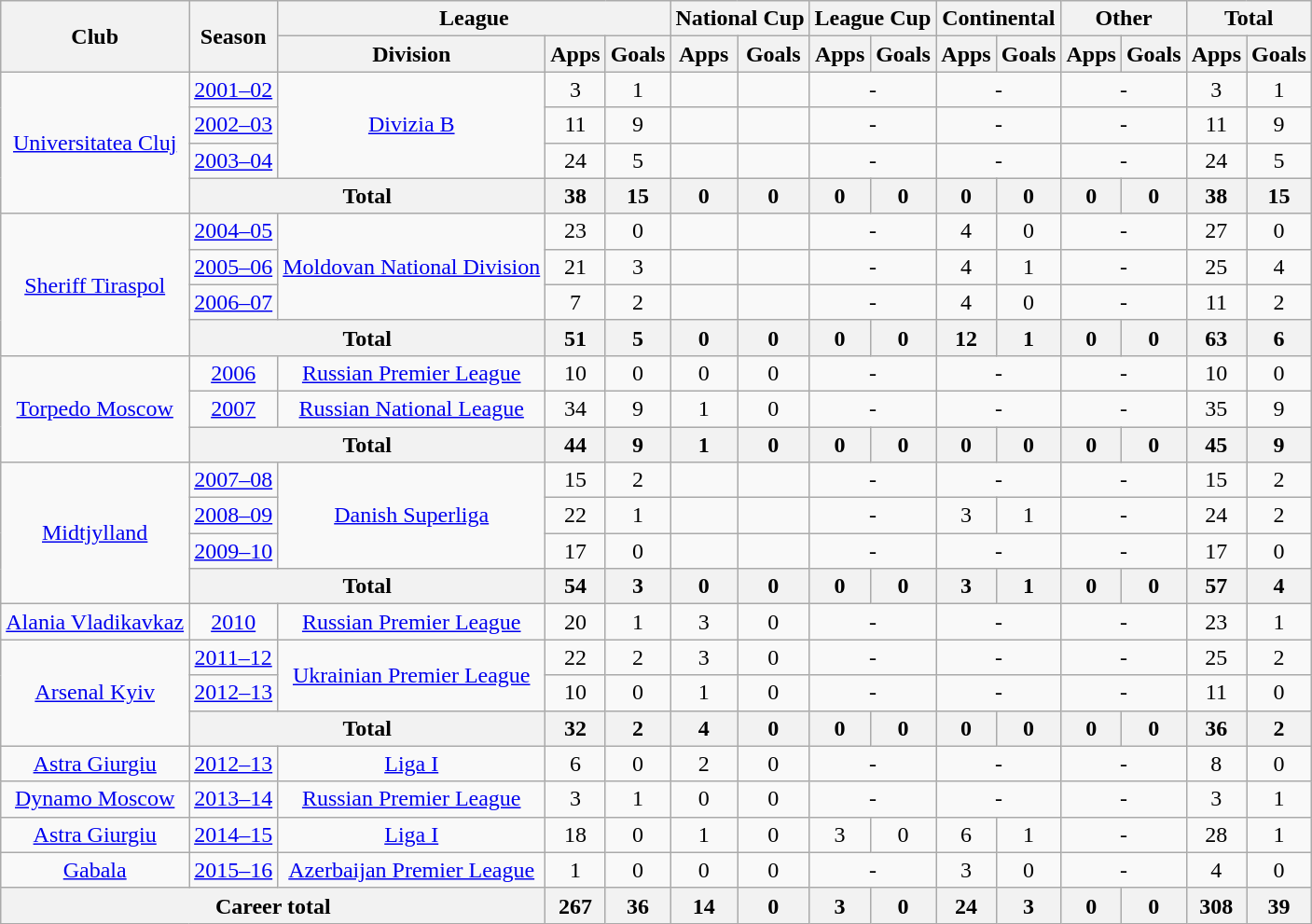<table class="wikitable" style="text-align: center;">
<tr>
<th rowspan="2">Club</th>
<th rowspan="2">Season</th>
<th colspan="3">League</th>
<th colspan="2">National Cup</th>
<th colspan="2">League Cup</th>
<th colspan="2">Continental</th>
<th colspan="2">Other</th>
<th colspan="2">Total</th>
</tr>
<tr>
<th>Division</th>
<th>Apps</th>
<th>Goals</th>
<th>Apps</th>
<th>Goals</th>
<th>Apps</th>
<th>Goals</th>
<th>Apps</th>
<th>Goals</th>
<th>Apps</th>
<th>Goals</th>
<th>Apps</th>
<th>Goals</th>
</tr>
<tr>
<td rowspan="4" valign="center"><a href='#'>Universitatea Cluj</a></td>
<td><a href='#'>2001–02</a></td>
<td rowspan="3" valign="center"><a href='#'>Divizia B</a></td>
<td>3</td>
<td>1</td>
<td></td>
<td></td>
<td colspan="2">-</td>
<td colspan="2">-</td>
<td colspan="2">-</td>
<td>3</td>
<td>1</td>
</tr>
<tr>
<td><a href='#'>2002–03</a></td>
<td>11</td>
<td>9</td>
<td></td>
<td></td>
<td colspan="2">-</td>
<td colspan="2">-</td>
<td colspan="2">-</td>
<td>11</td>
<td>9</td>
</tr>
<tr>
<td><a href='#'>2003–04</a></td>
<td>24</td>
<td>5</td>
<td></td>
<td></td>
<td colspan="2">-</td>
<td colspan="2">-</td>
<td colspan="2">-</td>
<td>24</td>
<td>5</td>
</tr>
<tr>
<th colspan="2">Total</th>
<th>38</th>
<th>15</th>
<th>0</th>
<th>0</th>
<th>0</th>
<th>0</th>
<th>0</th>
<th>0</th>
<th>0</th>
<th>0</th>
<th>38</th>
<th>15</th>
</tr>
<tr>
<td rowspan="4" valign="center"><a href='#'>Sheriff Tiraspol</a></td>
<td><a href='#'>2004–05</a></td>
<td rowspan="3" valign="center"><a href='#'>Moldovan National Division</a></td>
<td>23</td>
<td>0</td>
<td></td>
<td></td>
<td colspan="2">-</td>
<td>4</td>
<td>0</td>
<td colspan="2">-</td>
<td>27</td>
<td>0</td>
</tr>
<tr>
<td><a href='#'>2005–06</a></td>
<td>21</td>
<td>3</td>
<td></td>
<td></td>
<td colspan="2">-</td>
<td>4</td>
<td>1</td>
<td colspan="2">-</td>
<td>25</td>
<td>4</td>
</tr>
<tr>
<td><a href='#'>2006–07</a></td>
<td>7</td>
<td>2</td>
<td></td>
<td></td>
<td colspan="2">-</td>
<td>4</td>
<td>0</td>
<td colspan="2">-</td>
<td>11</td>
<td>2</td>
</tr>
<tr>
<th colspan="2">Total</th>
<th>51</th>
<th>5</th>
<th>0</th>
<th>0</th>
<th>0</th>
<th>0</th>
<th>12</th>
<th>1</th>
<th>0</th>
<th>0</th>
<th>63</th>
<th>6</th>
</tr>
<tr>
<td rowspan="3" valign="center"><a href='#'>Torpedo Moscow</a></td>
<td><a href='#'>2006</a></td>
<td rowspan="1" valign="center"><a href='#'>Russian Premier League</a></td>
<td>10</td>
<td>0</td>
<td>0</td>
<td>0</td>
<td colspan="2">-</td>
<td colspan="2">-</td>
<td colspan="2">-</td>
<td>10</td>
<td>0</td>
</tr>
<tr>
<td><a href='#'>2007</a></td>
<td rowspan="1" valign="center"><a href='#'>Russian National League</a></td>
<td>34</td>
<td>9</td>
<td>1</td>
<td>0</td>
<td colspan="2">-</td>
<td colspan="2">-</td>
<td colspan="2">-</td>
<td>35</td>
<td>9</td>
</tr>
<tr>
<th colspan="2">Total</th>
<th>44</th>
<th>9</th>
<th>1</th>
<th>0</th>
<th>0</th>
<th>0</th>
<th>0</th>
<th>0</th>
<th>0</th>
<th>0</th>
<th>45</th>
<th>9</th>
</tr>
<tr>
<td rowspan="4" valign="center"><a href='#'>Midtjylland</a></td>
<td><a href='#'>2007–08</a></td>
<td rowspan="3" valign="center"><a href='#'>Danish Superliga</a></td>
<td>15</td>
<td>2</td>
<td></td>
<td></td>
<td colspan="2">-</td>
<td colspan="2">-</td>
<td colspan="2">-</td>
<td>15</td>
<td>2</td>
</tr>
<tr>
<td><a href='#'>2008–09</a></td>
<td>22</td>
<td>1</td>
<td></td>
<td></td>
<td colspan="2">-</td>
<td>3</td>
<td>1</td>
<td colspan="2">-</td>
<td>24</td>
<td>2</td>
</tr>
<tr>
<td><a href='#'>2009–10</a></td>
<td>17</td>
<td>0</td>
<td></td>
<td></td>
<td colspan="2">-</td>
<td colspan="2">-</td>
<td colspan="2">-</td>
<td>17</td>
<td>0</td>
</tr>
<tr>
<th colspan="2">Total</th>
<th>54</th>
<th>3</th>
<th>0</th>
<th>0</th>
<th>0</th>
<th>0</th>
<th>3</th>
<th>1</th>
<th>0</th>
<th>0</th>
<th>57</th>
<th>4</th>
</tr>
<tr>
<td rowspan="1" valign="center"><a href='#'>Alania Vladikavkaz</a></td>
<td><a href='#'>2010</a></td>
<td><a href='#'>Russian Premier League</a></td>
<td>20</td>
<td>1</td>
<td>3</td>
<td>0</td>
<td colspan="2">-</td>
<td colspan="2">-</td>
<td colspan="2">-</td>
<td>23</td>
<td>1</td>
</tr>
<tr>
<td rowspan="3" valign="center"><a href='#'>Arsenal Kyiv</a></td>
<td><a href='#'>2011–12</a></td>
<td rowspan="2" valign="center"><a href='#'>Ukrainian Premier League</a></td>
<td>22</td>
<td>2</td>
<td>3</td>
<td>0</td>
<td colspan="2">-</td>
<td colspan="2">-</td>
<td colspan="2">-</td>
<td>25</td>
<td>2</td>
</tr>
<tr>
<td><a href='#'>2012–13</a></td>
<td>10</td>
<td>0</td>
<td>1</td>
<td>0</td>
<td colspan="2">-</td>
<td colspan="2">-</td>
<td colspan="2">-</td>
<td>11</td>
<td>0</td>
</tr>
<tr>
<th colspan="2">Total</th>
<th>32</th>
<th>2</th>
<th>4</th>
<th>0</th>
<th>0</th>
<th>0</th>
<th>0</th>
<th>0</th>
<th>0</th>
<th>0</th>
<th>36</th>
<th>2</th>
</tr>
<tr>
<td rowspan="1" valign="center"><a href='#'>Astra Giurgiu</a></td>
<td><a href='#'>2012–13</a></td>
<td><a href='#'>Liga I</a></td>
<td>6</td>
<td>0</td>
<td>2</td>
<td>0</td>
<td colspan="2">-</td>
<td colspan="2">-</td>
<td colspan="2">-</td>
<td>8</td>
<td>0</td>
</tr>
<tr>
<td rowspan="1" valign="center"><a href='#'>Dynamo Moscow</a></td>
<td><a href='#'>2013–14</a></td>
<td><a href='#'>Russian Premier League</a></td>
<td>3</td>
<td>1</td>
<td>0</td>
<td>0</td>
<td colspan="2">-</td>
<td colspan="2">-</td>
<td colspan="2">-</td>
<td>3</td>
<td>1</td>
</tr>
<tr>
<td rowspan="1" valign="center"><a href='#'>Astra Giurgiu</a></td>
<td><a href='#'>2014–15</a></td>
<td><a href='#'>Liga I</a></td>
<td>18</td>
<td>0</td>
<td>1</td>
<td>0</td>
<td>3</td>
<td>0</td>
<td>6</td>
<td>1</td>
<td colspan="2">-</td>
<td>28</td>
<td>1</td>
</tr>
<tr>
<td rowspan="1" valign="center"><a href='#'>Gabala</a></td>
<td><a href='#'>2015–16</a></td>
<td><a href='#'>Azerbaijan Premier League</a></td>
<td>1</td>
<td>0</td>
<td>0</td>
<td>0</td>
<td colspan="2">-</td>
<td>3</td>
<td>0</td>
<td colspan="2">-</td>
<td>4</td>
<td>0</td>
</tr>
<tr>
<th colspan="3">Career total</th>
<th>267</th>
<th>36</th>
<th>14</th>
<th>0</th>
<th>3</th>
<th>0</th>
<th>24</th>
<th>3</th>
<th>0</th>
<th>0</th>
<th>308</th>
<th>39</th>
</tr>
</table>
